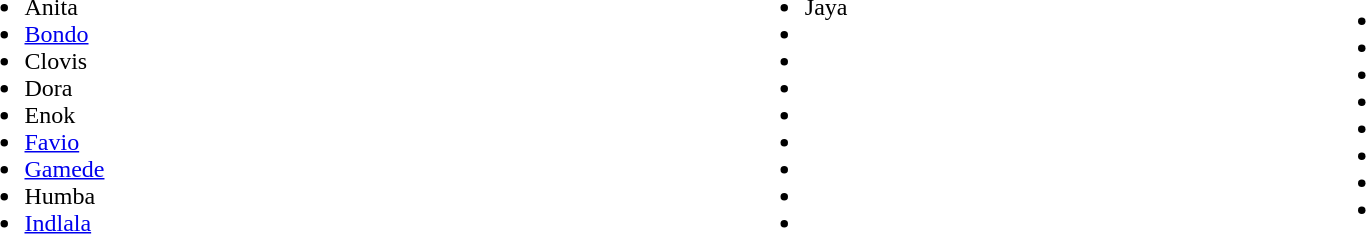<table width="90%">
<tr>
<td><br><ul><li>Anita</li><li><a href='#'>Bondo</a></li><li>Clovis</li><li>Dora</li><li>Enok</li><li><a href='#'>Favio</a></li><li><a href='#'>Gamede</a></li><li>Humba</li><li><a href='#'>Indlala</a></li></ul></td>
<td><br><ul><li>Jaya</li><li></li><li></li><li></li><li></li><li></li><li></li><li></li><li></li></ul></td>
<td><br><ul><li></li><li></li><li></li><li></li><li></li><li></li><li></li><li></li></ul></td>
</tr>
</table>
